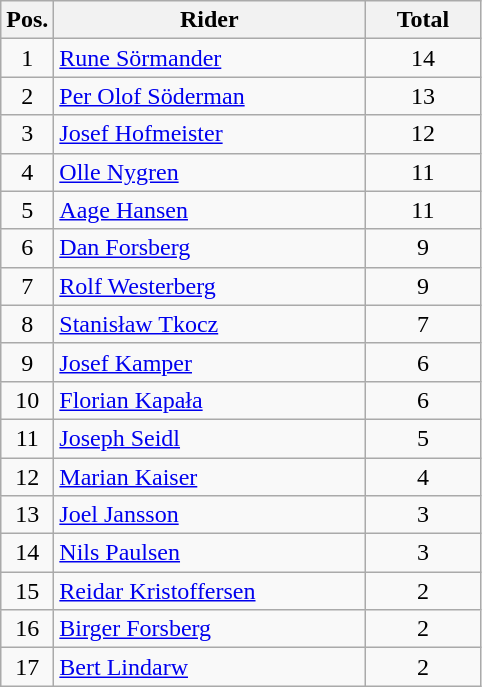<table class=wikitable>
<tr>
<th width=25px>Pos.</th>
<th style="width:200px;">Rider</th>
<th width=70px>Total</th>
</tr>
<tr align=center >
<td>1</td>
<td align=left> <a href='#'>Rune Sörmander</a></td>
<td>14</td>
</tr>
<tr align=center >
<td>2</td>
<td align=left> <a href='#'>Per Olof Söderman</a></td>
<td>13</td>
</tr>
<tr align=center >
<td>3</td>
<td align=left> <a href='#'>Josef Hofmeister</a></td>
<td>12</td>
</tr>
<tr align=center >
<td>4</td>
<td align=left> <a href='#'>Olle Nygren</a></td>
<td>11</td>
</tr>
<tr align=center >
<td>5</td>
<td align=left> <a href='#'>Aage Hansen</a></td>
<td>11</td>
</tr>
<tr align=center >
<td>6</td>
<td align=left>  <a href='#'>Dan Forsberg</a></td>
<td>9</td>
</tr>
<tr align=center>
<td>7</td>
<td align=left> <a href='#'>Rolf Westerberg</a></td>
<td>9</td>
</tr>
<tr align=center>
<td>8</td>
<td align=left> <a href='#'>Stanisław Tkocz</a></td>
<td>7</td>
</tr>
<tr align=center>
<td>9</td>
<td align=left> <a href='#'>Josef Kamper</a></td>
<td>6</td>
</tr>
<tr align=center>
<td>10</td>
<td align=left> <a href='#'>Florian Kapała</a></td>
<td>6</td>
</tr>
<tr align=center>
<td>11</td>
<td align=left> <a href='#'>Joseph Seidl</a></td>
<td>5</td>
</tr>
<tr align=center>
<td>12</td>
<td align=left> <a href='#'>Marian Kaiser</a></td>
<td>4</td>
</tr>
<tr align=center>
<td>13</td>
<td align=left> <a href='#'>Joel Jansson</a></td>
<td>3</td>
</tr>
<tr align=center>
<td>14</td>
<td align=left> <a href='#'>Nils Paulsen</a></td>
<td>3</td>
</tr>
<tr align=center>
<td>15</td>
<td align=left> <a href='#'>Reidar Kristoffersen</a></td>
<td>2</td>
</tr>
<tr align=center>
<td>16</td>
<td align=left> <a href='#'>Birger Forsberg</a></td>
<td>2</td>
</tr>
<tr align=center>
<td>17</td>
<td align=left> <a href='#'>Bert Lindarw</a></td>
<td>2</td>
</tr>
</table>
